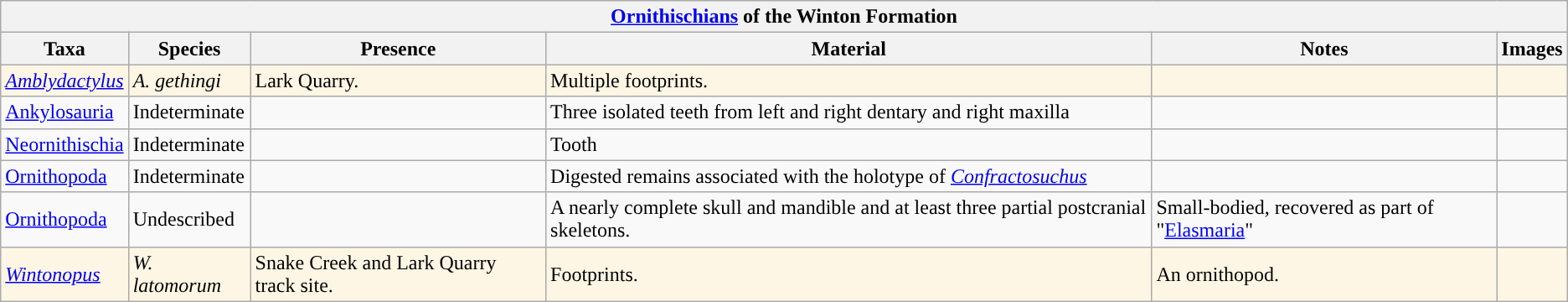<table class="wikitable" align="center">
<tr>
<th colspan="6" align="center"><strong><a href='#'>Ornithischians</a> of the Winton Formation</strong></th>
</tr>
<tr>
<th>Taxa</th>
<th>Species</th>
<th>Presence</th>
<th>Material</th>
<th>Notes</th>
<th>Images</th>
</tr>
<tr style="background:#FEF6E4;">
<td><em><a href='#'>Amblydactylus</a></em></td>
<td><em>A. gethingi</em></td>
<td>Lark Quarry.</td>
<td>Multiple footprints.</td>
<td></td>
<td></td>
</tr>
<tr>
<td><a href='#'>Ankylosauria</a></td>
<td>Indeterminate</td>
<td></td>
<td>Three isolated teeth from left and right dentary and right maxilla</td>
<td></td>
<td></td>
</tr>
<tr>
<td><a href='#'>Neornithischia</a></td>
<td>Indeterminate</td>
<td></td>
<td>Tooth</td>
<td></td>
<td></td>
</tr>
<tr>
<td><a href='#'>Ornithopoda</a></td>
<td>Indeterminate</td>
<td></td>
<td>Digested remains associated with the holotype of <em><a href='#'>Confractosuchus</a></em></td>
<td></td>
<td></td>
</tr>
<tr>
<td><a href='#'>Ornithopoda</a></td>
<td>Undescribed</td>
<td></td>
<td>A nearly complete skull and mandible and at least three partial postcranial skeletons.</td>
<td>Small-bodied, recovered as part of "<a href='#'>Elasmaria</a>"</td>
<td></td>
</tr>
<tr style="background:#FEF6E4;">
<td><em><a href='#'>Wintonopus</a></em></td>
<td><em>W. latomorum</em></td>
<td>Snake Creek and Lark Quarry track site.</td>
<td>Footprints.</td>
<td>An ornithopod.</td>
<td></td>
</tr>
</table>
